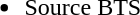<table>
<tr>
<td></td>
</tr>
<tr>
<td colspan=2><br><ul><li>Source BTS</li></ul></td>
</tr>
</table>
